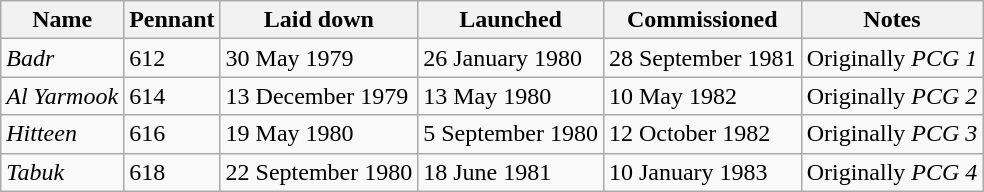<table class="wikitable">
<tr>
<th>Name</th>
<th>Pennant </th>
<th>Laid down</th>
<th>Launched</th>
<th>Commissioned</th>
<th>Notes</th>
</tr>
<tr>
<td><em>Badr</em></td>
<td>612</td>
<td>30 May 1979</td>
<td>26 January 1980</td>
<td>28 September 1981</td>
<td>Originally <em>PCG 1</em></td>
</tr>
<tr>
<td><em>Al Yarmook</em></td>
<td>614</td>
<td>13 December 1979</td>
<td>13 May 1980</td>
<td>10 May 1982</td>
<td>Originally <em>PCG 2</em></td>
</tr>
<tr>
<td><em>Hitteen</em></td>
<td>616</td>
<td>19 May 1980</td>
<td>5 September 1980</td>
<td>12 October 1982</td>
<td>Originally <em>PCG 3</em></td>
</tr>
<tr>
<td><em>Tabuk</em></td>
<td>618</td>
<td>22 September 1980</td>
<td>18 June 1981</td>
<td>10 January 1983</td>
<td>Originally <em>PCG 4</em></td>
</tr>
</table>
